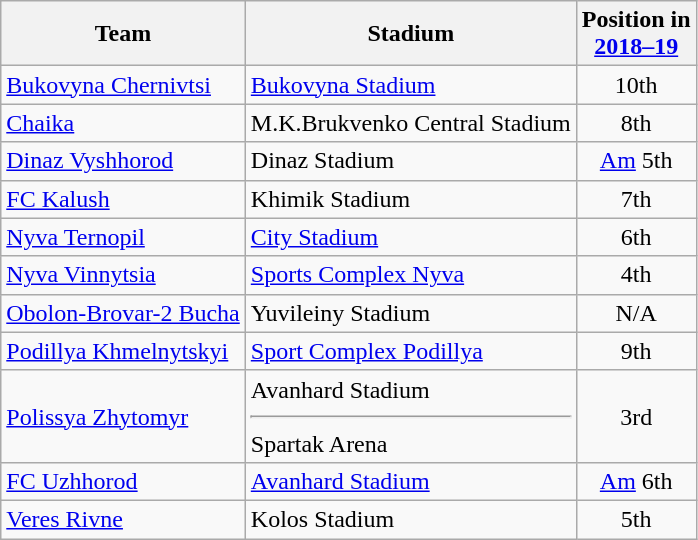<table class="wikitable sortable" style="text-align: left; float:left; margin-right:1em;">
<tr>
<th>Team</th>
<th>Stadium</th>
<th>Position in<br><a href='#'>2018–19</a></th>
</tr>
<tr>
<td><a href='#'>Bukovyna Chernivtsi</a></td>
<td><a href='#'>Bukovyna Stadium</a></td>
<td align="center">10th</td>
</tr>
<tr>
<td><a href='#'>Chaika</a></td>
<td>M.K.Brukvenko Central Stadium</td>
<td align="center">8th</td>
</tr>
<tr>
<td><a href='#'>Dinaz Vyshhorod</a></td>
<td>Dinaz Stadium</td>
<td align="center"><a href='#'>Am</a> 5th</td>
</tr>
<tr>
<td><a href='#'>FC Kalush</a></td>
<td>Khimik Stadium</td>
<td align="center">7th</td>
</tr>
<tr>
<td><a href='#'>Nyva Ternopil</a></td>
<td><a href='#'>City Stadium</a></td>
<td align="center">6th</td>
</tr>
<tr>
<td><a href='#'>Nyva Vinnytsia</a></td>
<td><a href='#'>Sports Complex Nyva</a></td>
<td align="center">4th</td>
</tr>
<tr>
<td><a href='#'>Obolon-Brovar-2 Bucha</a></td>
<td>Yuvileiny Stadium</td>
<td align="center">N/A</td>
</tr>
<tr>
<td><a href='#'>Podillya Khmelnytskyi</a></td>
<td><a href='#'>Sport Complex Podillya</a></td>
<td align="center">9th</td>
</tr>
<tr>
<td><a href='#'>Polissya Zhytomyr</a></td>
<td>Avanhard Stadium<hr>Spartak Arena</td>
<td align="center">3rd</td>
</tr>
<tr>
<td><a href='#'>FC Uzhhorod</a></td>
<td><a href='#'>Avanhard Stadium</a></td>
<td align="center"><a href='#'>Am</a> 6th</td>
</tr>
<tr>
<td><a href='#'>Veres Rivne</a></td>
<td>Kolos Stadium</td>
<td align="center">5th</td>
</tr>
</table>
